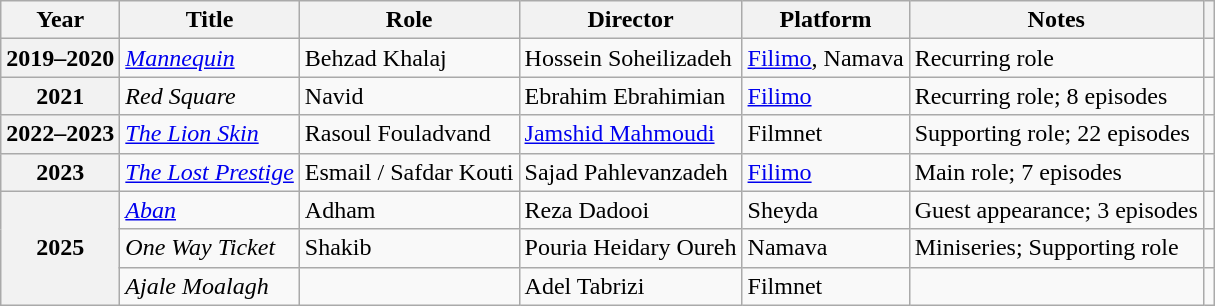<table class="wikitable plainrowheaders sortable"  style=font-size:100%>
<tr>
<th scope="col">Year</th>
<th scope="col">Title</th>
<th scope="col">Role</th>
<th scope="col">Director</th>
<th scope="col">Platform</th>
<th>Notes</th>
<th scope="col" class="unsortable"></th>
</tr>
<tr>
<th scope="row">2019–2020</th>
<td><em><a href='#'>Mannequin</a></em></td>
<td>Behzad Khalaj</td>
<td>Hossein Soheilizadeh</td>
<td><a href='#'>Filimo</a>, Namava</td>
<td>Recurring role</td>
<td></td>
</tr>
<tr>
<th scope="row">2021</th>
<td><em>Red Square</em></td>
<td>Navid</td>
<td>Ebrahim Ebrahimian</td>
<td><a href='#'>Filimo</a></td>
<td>Recurring role; 8 episodes</td>
<td></td>
</tr>
<tr>
<th scope="row">2022–2023</th>
<td><em><a href='#'>The Lion Skin</a></em></td>
<td>Rasoul Fouladvand</td>
<td><a href='#'>Jamshid Mahmoudi</a></td>
<td>Filmnet</td>
<td>Supporting role; 22 episodes</td>
<td></td>
</tr>
<tr>
<th scope="row">2023</th>
<td><em><a href='#'>The Lost Prestige</a></em></td>
<td>Esmail / Safdar Kouti</td>
<td>Sajad Pahlevanzadeh</td>
<td><a href='#'>Filimo</a></td>
<td>Main role; 7 episodes</td>
<td></td>
</tr>
<tr>
<th rowspan="3" scope="row">2025</th>
<td><em><a href='#'>Aban</a></em></td>
<td>Adham</td>
<td>Reza Dadooi</td>
<td>Sheyda</td>
<td>Guest appearance; 3 episodes</td>
<td></td>
</tr>
<tr>
<td><em>One Way Ticket</em></td>
<td>Shakib</td>
<td>Pouria Heidary Oureh</td>
<td>Namava</td>
<td>Miniseries; Supporting role</td>
<td></td>
</tr>
<tr>
<td><em>Ajale Moalagh</em></td>
<td></td>
<td>Adel Tabrizi</td>
<td>Filmnet</td>
<td></td>
<td></td>
</tr>
</table>
